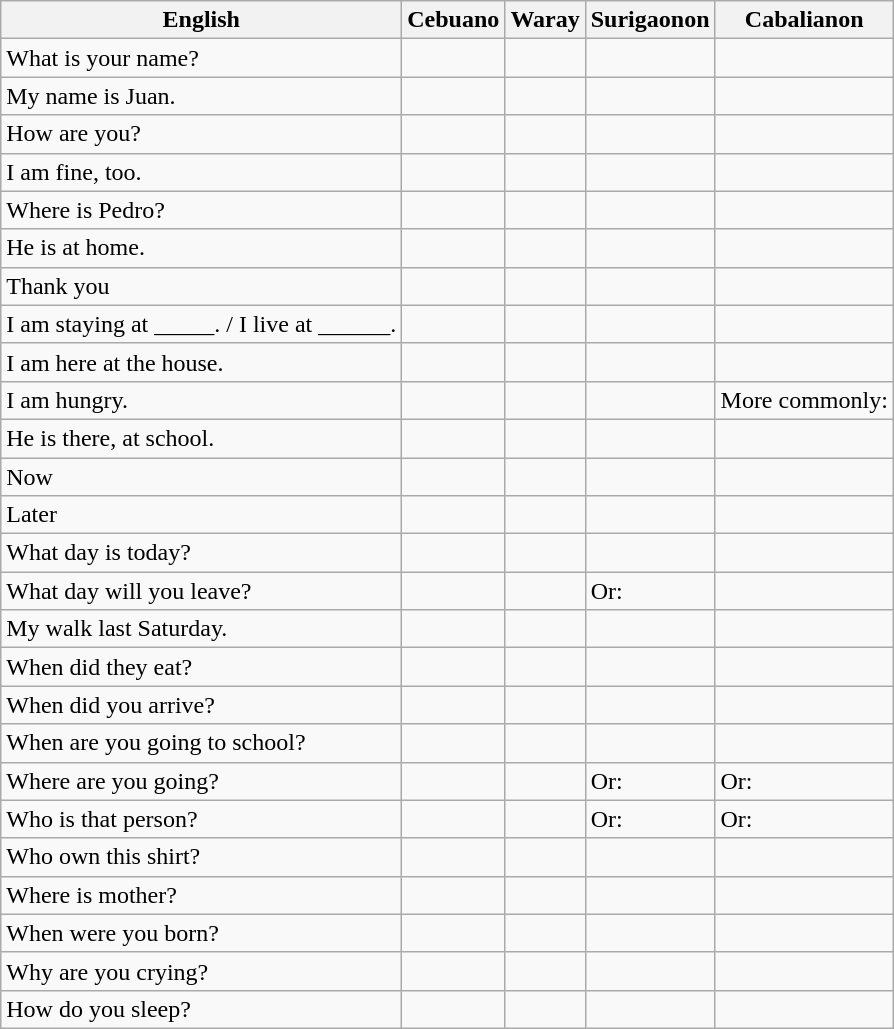<table class="wikitable">
<tr>
<th>English</th>
<th>Cebuano</th>
<th>Waray</th>
<th>Surigaonon</th>
<th>Cabalianon</th>
</tr>
<tr>
<td>What is your name?</td>
<td></td>
<td></td>
<td></td>
<td> </td>
</tr>
<tr>
<td>My name is Juan.</td>
<td></td>
<td></td>
<td></td>
<td></td>
</tr>
<tr>
<td>How are you?</td>
<td></td>
<td></td>
<td></td>
<td></td>
</tr>
<tr>
<td>I am fine, too.</td>
<td></td>
<td></td>
<td></td>
<td></td>
</tr>
<tr>
<td>Where is Pedro?</td>
<td></td>
<td></td>
<td></td>
<td></td>
</tr>
<tr>
<td>He is at home.</td>
<td></td>
<td></td>
<td></td>
<td></td>
</tr>
<tr>
<td>Thank you</td>
<td></td>
<td></td>
<td></td>
<td></td>
</tr>
<tr>
<td>I am staying at _____. / I live at ______.</td>
<td></td>
<td></td>
<td></td>
<td></td>
</tr>
<tr>
<td>I am here at the house.</td>
<td></td>
<td></td>
<td></td>
<td></td>
</tr>
<tr>
<td>I am hungry.</td>
<td></td>
<td></td>
<td></td>
<td> More commonly: </td>
</tr>
<tr>
<td>He is there, at school.</td>
<td></td>
<td></td>
<td></td>
<td></td>
</tr>
<tr>
<td>Now</td>
<td></td>
<td></td>
<td></td>
<td></td>
</tr>
<tr>
<td>Later</td>
<td></td>
<td></td>
<td></td>
<td></td>
</tr>
<tr>
<td>What day is today?</td>
<td></td>
<td></td>
<td></td>
<td></td>
</tr>
<tr>
<td>What day will you leave?</td>
<td></td>
<td></td>
<td> Or: </td>
<td></td>
</tr>
<tr>
<td>My walk last Saturday.</td>
<td></td>
<td></td>
<td></td>
<td></td>
</tr>
<tr>
<td>When did they eat?</td>
<td></td>
<td></td>
<td></td>
<td></td>
</tr>
<tr>
<td>When did you arrive?</td>
<td></td>
<td></td>
<td></td>
<td></td>
</tr>
<tr>
<td>When are you going to school?</td>
<td></td>
<td></td>
<td></td>
<td></td>
</tr>
<tr>
<td>Where are you going?</td>
<td></td>
<td></td>
<td> Or: </td>
<td> Or: </td>
</tr>
<tr>
<td>Who is that person?</td>
<td></td>
<td></td>
<td> Or: </td>
<td> Or: </td>
</tr>
<tr>
<td>Who own this shirt?</td>
<td></td>
<td></td>
<td></td>
<td></td>
</tr>
<tr>
<td>Where is mother?</td>
<td></td>
<td></td>
<td></td>
<td></td>
</tr>
<tr>
<td>When were you born?</td>
<td></td>
<td></td>
<td></td>
<td></td>
</tr>
<tr>
<td>Why are you crying?</td>
<td></td>
<td></td>
<td></td>
<td></td>
</tr>
<tr>
<td>How do you sleep?</td>
<td></td>
<td></td>
<td></td>
<td></td>
</tr>
</table>
